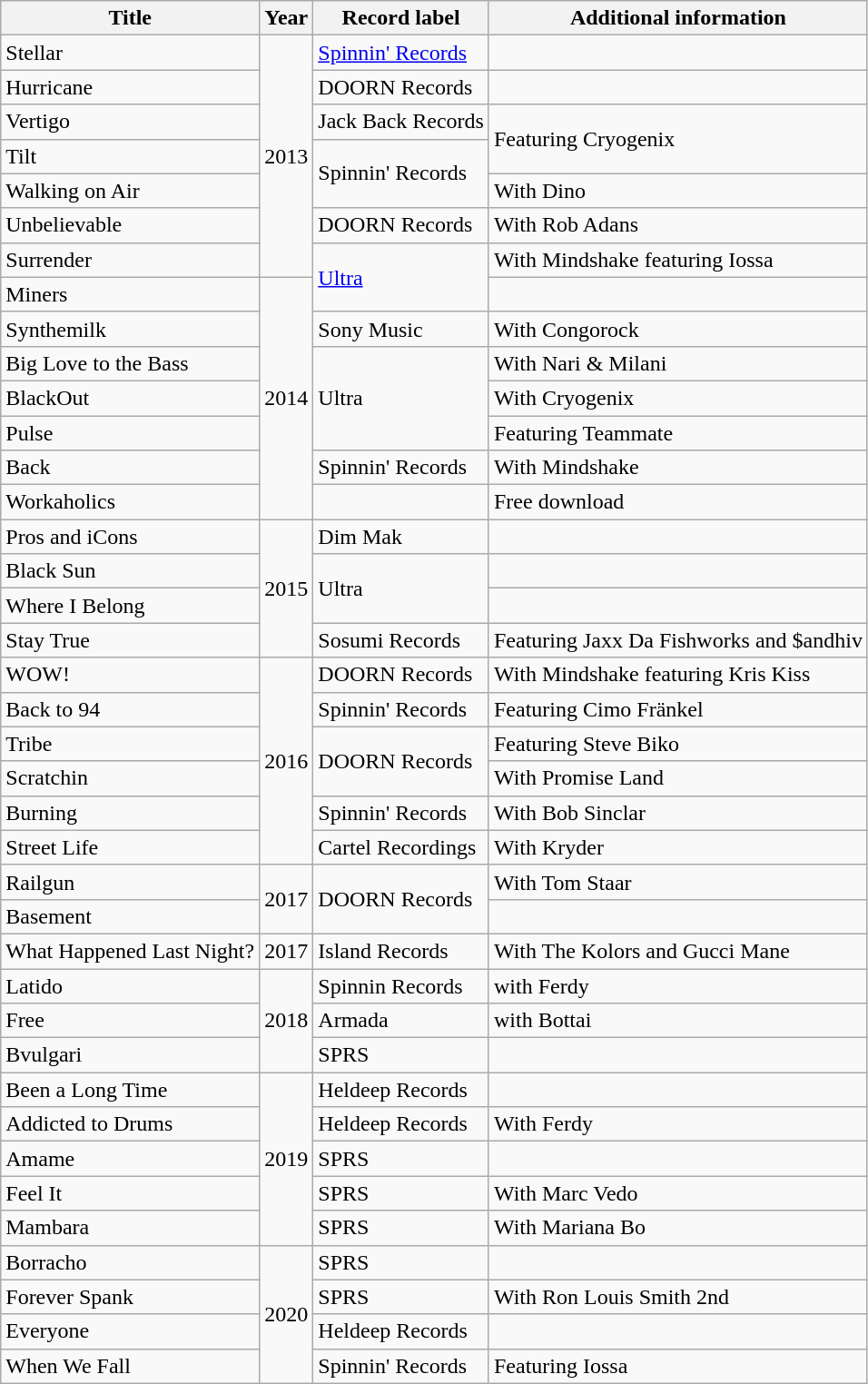<table class="wikitable">
<tr>
<th>Title</th>
<th>Year</th>
<th>Record label</th>
<th>Additional information</th>
</tr>
<tr>
<td>Stellar</td>
<td rowspan="7">2013</td>
<td><a href='#'>Spinnin' Records</a></td>
<td></td>
</tr>
<tr>
<td>Hurricane</td>
<td>DOORN Records</td>
<td></td>
</tr>
<tr>
<td>Vertigo</td>
<td>Jack Back Records</td>
<td rowspan="2">Featuring Cryogenix</td>
</tr>
<tr>
<td>Tilt</td>
<td rowspan="2">Spinnin' Records</td>
</tr>
<tr>
<td>Walking on Air</td>
<td>With Dino</td>
</tr>
<tr>
<td>Unbelievable</td>
<td>DOORN Records</td>
<td>With Rob Adans</td>
</tr>
<tr>
<td>Surrender</td>
<td rowspan="2"><a href='#'>Ultra</a></td>
<td>With Mindshake featuring Iossa</td>
</tr>
<tr>
<td>Miners</td>
<td rowspan="7">2014</td>
<td></td>
</tr>
<tr>
<td>Synthemilk</td>
<td>Sony Music</td>
<td>With Congorock</td>
</tr>
<tr>
<td>Big Love to the Bass</td>
<td rowspan="3">Ultra</td>
<td>With Nari & Milani</td>
</tr>
<tr>
<td>BlackOut</td>
<td>With Cryogenix</td>
</tr>
<tr>
<td>Pulse</td>
<td>Featuring Teammate</td>
</tr>
<tr>
<td>Back</td>
<td>Spinnin' Records</td>
<td>With Mindshake</td>
</tr>
<tr>
<td>Workaholics</td>
<td></td>
<td>Free download</td>
</tr>
<tr>
<td>Pros and iCons</td>
<td rowspan="4">2015</td>
<td>Dim Mak</td>
<td></td>
</tr>
<tr>
<td>Black Sun</td>
<td rowspan="2">Ultra</td>
<td></td>
</tr>
<tr>
<td>Where I Belong</td>
<td></td>
</tr>
<tr>
<td>Stay True</td>
<td>Sosumi Records</td>
<td>Featuring Jaxx Da Fishworks and $andhiv</td>
</tr>
<tr>
<td>WOW!</td>
<td rowspan="6">2016</td>
<td>DOORN Records</td>
<td>With Mindshake featuring Kris Kiss</td>
</tr>
<tr>
<td>Back to 94</td>
<td>Spinnin' Records</td>
<td>Featuring Cimo Fränkel</td>
</tr>
<tr>
<td>Tribe</td>
<td rowspan="2">DOORN Records</td>
<td>Featuring Steve Biko</td>
</tr>
<tr>
<td>Scratchin</td>
<td>With Promise Land</td>
</tr>
<tr>
<td>Burning</td>
<td>Spinnin' Records</td>
<td>With Bob Sinclar</td>
</tr>
<tr>
<td>Street Life</td>
<td>Cartel Recordings</td>
<td>With Kryder</td>
</tr>
<tr>
<td>Railgun</td>
<td rowspan="2">2017</td>
<td rowspan="2">DOORN Records</td>
<td>With Tom Staar</td>
</tr>
<tr>
<td>Basement</td>
<td></td>
</tr>
<tr>
<td>What Happened Last Night?</td>
<td rowspan="1">2017</td>
<td>Island Records</td>
<td>With The Kolors and Gucci Mane</td>
</tr>
<tr>
<td>Latido</td>
<td rowspan="3">2018</td>
<td>Spinnin Records</td>
<td>with Ferdy</td>
</tr>
<tr>
<td>Free</td>
<td>Armada</td>
<td>with Bottai</td>
</tr>
<tr>
<td>Bvulgari</td>
<td>SPRS</td>
<td></td>
</tr>
<tr>
<td>Been a Long Time</td>
<td rowspan="5">2019</td>
<td>Heldeep Records</td>
<td></td>
</tr>
<tr>
<td>Addicted to Drums</td>
<td>Heldeep Records</td>
<td>With Ferdy</td>
</tr>
<tr>
<td>Amame</td>
<td>SPRS</td>
<td></td>
</tr>
<tr>
<td>Feel It</td>
<td>SPRS</td>
<td>With Marc Vedo</td>
</tr>
<tr>
<td>Mambara</td>
<td>SPRS</td>
<td>With Mariana Bo</td>
</tr>
<tr>
<td>Borracho</td>
<td rowspan="4">2020</td>
<td>SPRS</td>
<td></td>
</tr>
<tr>
<td>Forever Spank</td>
<td>SPRS</td>
<td>With Ron Louis Smith 2nd</td>
</tr>
<tr>
<td>Everyone</td>
<td>Heldeep Records</td>
<td></td>
</tr>
<tr>
<td>When We Fall</td>
<td>Spinnin' Records</td>
<td>Featuring Iossa</td>
</tr>
</table>
